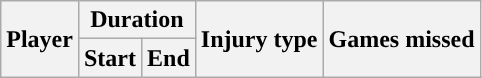<table class="wikitable sortable collapsible collapsed" style="text-align:center;">
<tr>
<th rowspan="2">Player</th>
<th colspan="2">Duration</th>
<th rowspan="2">Injury type</th>
<th rowspan="2">Games missed</th>
</tr>
<tr>
<th>Start</th>
<th>End<br></th>
</tr>
</table>
